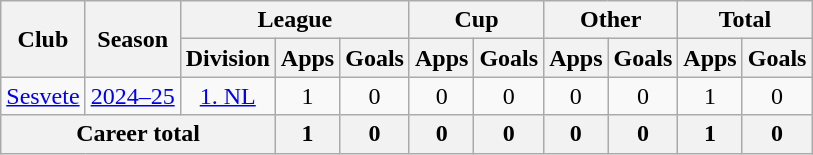<table class=wikitable style=text-align:center>
<tr>
<th rowspan="2">Club</th>
<th rowspan="2">Season</th>
<th colspan="3">League</th>
<th colspan="2">Cup</th>
<th colspan="2">Other</th>
<th colspan="2">Total</th>
</tr>
<tr>
<th>Division</th>
<th>Apps</th>
<th>Goals</th>
<th>Apps</th>
<th>Goals</th>
<th>Apps</th>
<th>Goals</th>
<th>Apps</th>
<th>Goals</th>
</tr>
<tr>
<td><a href='#'>Sesvete</a></td>
<td><a href='#'>2024–25</a></td>
<td><a href='#'>1. NL</a></td>
<td>1</td>
<td>0</td>
<td>0</td>
<td>0</td>
<td>0</td>
<td>0</td>
<td>1</td>
<td>0</td>
</tr>
<tr>
<th colspan="3">Career total</th>
<th>1</th>
<th>0</th>
<th>0</th>
<th>0</th>
<th>0</th>
<th>0</th>
<th>1</th>
<th>0</th>
</tr>
</table>
